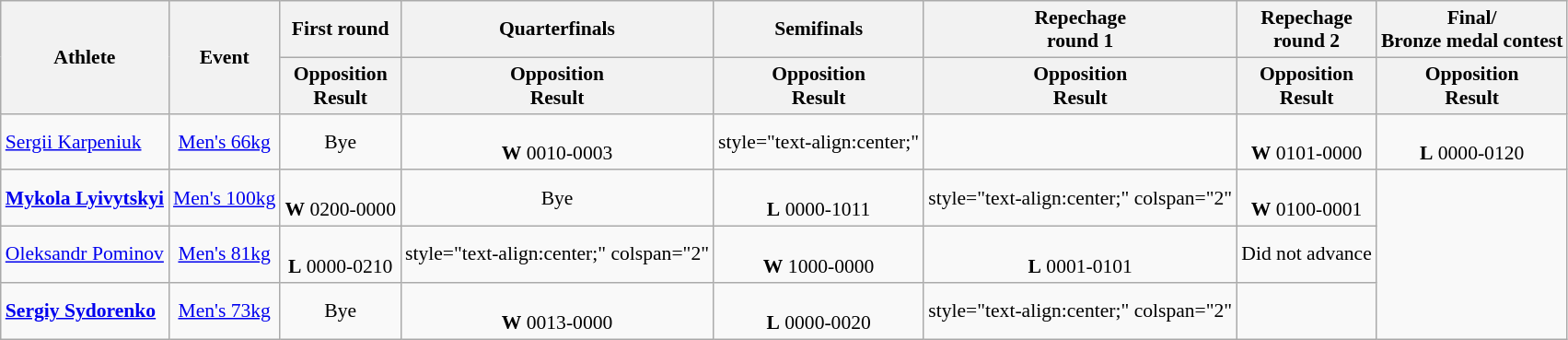<table class=wikitable style="font-size:90%">
<tr>
<th rowspan="2">Athlete</th>
<th rowspan="2">Event</th>
<th>First round</th>
<th>Quarterfinals</th>
<th>Semifinals</th>
<th>Repechage <br>round 1</th>
<th>Repechage <br>round 2</th>
<th>Final/<br>Bronze medal contest</th>
</tr>
<tr>
<th>Opposition<br>Result</th>
<th>Opposition<br>Result</th>
<th>Opposition<br>Result</th>
<th>Opposition<br>Result</th>
<th>Opposition<br>Result</th>
<th>Opposition<br>Result</th>
</tr>
<tr>
<td><a href='#'>Sergii Karpeniuk</a></td>
<td style="text-align:center;"><a href='#'>Men's 66kg</a></td>
<td style="text-align:center;">Bye</td>
<td style="text-align:center;"><br> <strong>W</strong> 0010-0003</td>
<td>style="text-align:center;" </td>
<td style="text-align:center;"><br> </td>
<td style="text-align:center;"><br> <strong>W</strong> 0101-0000</td>
<td style="text-align:center;"><br> <strong>L</strong> 0000-0120</td>
</tr>
<tr>
<td><strong><a href='#'>Mykola Lyivytskyi</a></strong></td>
<td style="text-align:center;"><a href='#'>Men's 100kg</a></td>
<td style="text-align:center;"><br> <strong>W</strong> 0200-0000</td>
<td style="text-align:center;">Bye</td>
<td style="text-align:center;"><br> <strong>L</strong> 0000-1011</td>
<td>style="text-align:center;" colspan="2" </td>
<td style="text-align:center;"><br> <strong>W</strong> 0100-0001 </td>
</tr>
<tr>
<td><a href='#'>Oleksandr Pominov</a></td>
<td style="text-align:center;"><a href='#'>Men's 81kg</a></td>
<td style="text-align:center;"><br> <strong>L</strong> 0000-0210</td>
<td>style="text-align:center;" colspan="2" </td>
<td style="text-align:center;"><br> <strong>W</strong> 1000-0000</td>
<td style="text-align:center;"><br> <strong>L</strong> 0001-0101</td>
<td style="text-align:center;">Did not advance</td>
</tr>
<tr>
<td><strong><a href='#'>Sergiy Sydorenko</a></strong></td>
<td style="text-align:center;"><a href='#'>Men's 73kg</a></td>
<td style="text-align:center;">Bye</td>
<td style="text-align:center;"><br> <strong>W</strong> 0013-0000</td>
<td style="text-align:center;"><br> <strong>L</strong> 0000-0020</td>
<td>style="text-align:center;" colspan="2" </td>
<td style="text-align:center;"><br>  </td>
</tr>
</table>
